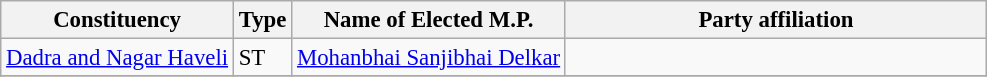<table class="wikitable" style="font-size:95%;">
<tr>
<th>Constituency</th>
<th>Type</th>
<th>Name of Elected M.P.</th>
<th colspan="2" style="width:18em">Party affiliation</th>
</tr>
<tr>
<td><a href='#'>Dadra and Nagar Haveli</a></td>
<td>ST</td>
<td><a href='#'>Mohanbhai Sanjibhai Delkar</a></td>
<td></td>
</tr>
<tr>
</tr>
</table>
